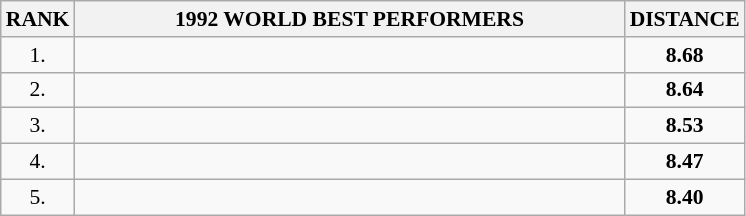<table class="wikitable" style="border-collapse: collapse; font-size: 90%;">
<tr>
<th>RANK</th>
<th align="center" style="width: 25em">1992 WORLD BEST PERFORMERS</th>
<th align="center" style="width: 5em">DISTANCE</th>
</tr>
<tr>
<td align="center">1.</td>
<td></td>
<td align="center"><strong>8.68</strong></td>
</tr>
<tr>
<td align="center">2.</td>
<td></td>
<td align="center"><strong>8.64</strong></td>
</tr>
<tr>
<td align="center">3.</td>
<td></td>
<td align="center"><strong>8.53</strong></td>
</tr>
<tr>
<td align="center">4.</td>
<td></td>
<td align="center"><strong>8.47</strong></td>
</tr>
<tr>
<td align="center">5.</td>
<td></td>
<td align="center"><strong>8.40</strong></td>
</tr>
</table>
